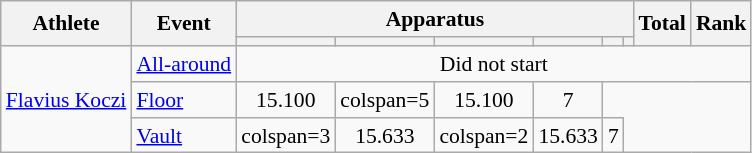<table class="wikitable" style="font-size:90%">
<tr>
<th rowspan=2>Athlete</th>
<th rowspan=2>Event</th>
<th colspan=6>Apparatus</th>
<th rowspan=2>Total</th>
<th rowspan=2>Rank</th>
</tr>
<tr style="font-size:95%">
<th></th>
<th></th>
<th></th>
<th></th>
<th></th>
<th></th>
</tr>
<tr align=center>
<td align=left rowspan=3><a href='#'>Flavius Koczi</a></td>
<td align=left><a href='#'>All-around</a></td>
<td colspan=8>Did not start</td>
</tr>
<tr align=center>
<td align=left><a href='#'>Floor</a></td>
<td>15.100</td>
<td>colspan=5 </td>
<td>15.100</td>
<td>7</td>
</tr>
<tr align=center>
<td align=left><a href='#'>Vault</a></td>
<td>colspan=3 </td>
<td>15.633</td>
<td>colspan=2 </td>
<td>15.633</td>
<td>7</td>
</tr>
</table>
